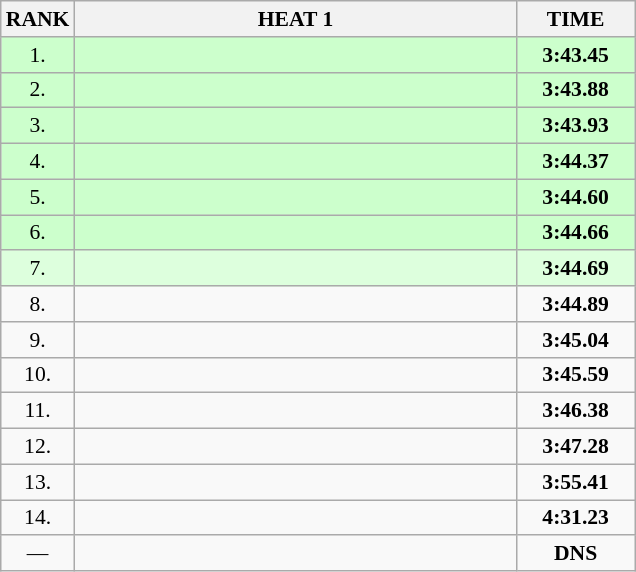<table class="wikitable" style="border-collapse: collapse; font-size: 90%;">
<tr>
<th>RANK</th>
<th style="width: 20em">HEAT 1</th>
<th style="width: 5em">TIME</th>
</tr>
<tr style="background:#ccffcc;">
<td align="center">1.</td>
<td></td>
<td align="center"><strong>3:43.45</strong></td>
</tr>
<tr style="background:#ccffcc;">
<td align="center">2.</td>
<td></td>
<td align="center"><strong>3:43.88</strong></td>
</tr>
<tr style="background:#ccffcc;">
<td align="center">3.</td>
<td></td>
<td align="center"><strong>3:43.93</strong></td>
</tr>
<tr style="background:#ccffcc;">
<td align="center">4.</td>
<td></td>
<td align="center"><strong>3:44.37</strong></td>
</tr>
<tr style="background:#ccffcc;">
<td align="center">5.</td>
<td></td>
<td align="center"><strong>3:44.60</strong></td>
</tr>
<tr style="background:#ccffcc;">
<td align="center">6.</td>
<td></td>
<td align="center"><strong>3:44.66</strong></td>
</tr>
<tr style="background:#ddffdd;">
<td align="center">7.</td>
<td></td>
<td align="center"><strong>3:44.69</strong></td>
</tr>
<tr>
<td align="center">8.</td>
<td></td>
<td align="center"><strong>3:44.89</strong></td>
</tr>
<tr>
<td align="center">9.</td>
<td></td>
<td align="center"><strong>3:45.04</strong></td>
</tr>
<tr>
<td align="center">10.</td>
<td></td>
<td align="center"><strong>3:45.59</strong></td>
</tr>
<tr>
<td align="center">11.</td>
<td></td>
<td align="center"><strong>3:46.38</strong></td>
</tr>
<tr>
<td align="center">12.</td>
<td></td>
<td align="center"><strong>3:47.28</strong></td>
</tr>
<tr>
<td align="center">13.</td>
<td></td>
<td align="center"><strong>3:55.41</strong></td>
</tr>
<tr>
<td align="center">14.</td>
<td></td>
<td align="center"><strong>4:31.23</strong></td>
</tr>
<tr>
<td align="center">—</td>
<td></td>
<td align="center"><strong>DNS</strong></td>
</tr>
</table>
